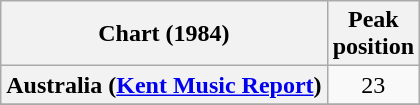<table class="wikitable sortable plainrowheaders" style="text-align:center">
<tr>
<th scope="col">Chart (1984)</th>
<th scope="col">Peak<br>position</th>
</tr>
<tr>
<th scope="row">Australia (<a href='#'>Kent Music Report</a>)</th>
<td>23</td>
</tr>
<tr>
</tr>
<tr>
</tr>
<tr>
</tr>
<tr>
</tr>
</table>
